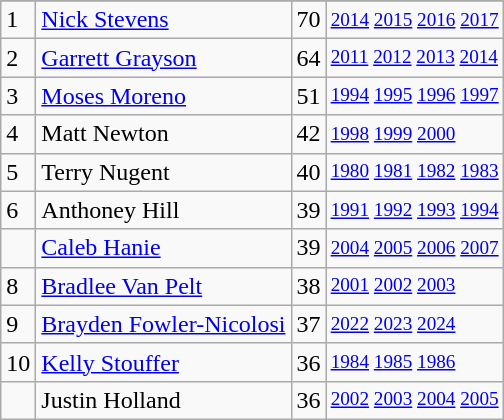<table class="wikitable">
<tr>
</tr>
<tr>
<td>1</td>
<td><a href='#'>Nick Stevens</a></td>
<td>70</td>
<td style="font-size:80%;"><a href='#'>2014</a> <a href='#'>2015</a> <a href='#'>2016</a> <a href='#'>2017</a></td>
</tr>
<tr>
<td>2</td>
<td><a href='#'>Garrett Grayson</a></td>
<td>64</td>
<td style="font-size:80%;"><a href='#'>2011</a> <a href='#'>2012</a> <a href='#'>2013</a> <a href='#'>2014</a></td>
</tr>
<tr>
<td>3</td>
<td><a href='#'>Moses Moreno</a></td>
<td>51</td>
<td style="font-size:80%;"><a href='#'>1994</a> <a href='#'>1995</a> <a href='#'>1996</a> <a href='#'>1997</a></td>
</tr>
<tr>
<td>4</td>
<td>Matt Newton</td>
<td>42</td>
<td style="font-size:80%;"><a href='#'>1998</a> <a href='#'>1999</a> <a href='#'>2000</a></td>
</tr>
<tr>
<td>5</td>
<td>Terry Nugent</td>
<td>40</td>
<td style="font-size:80%;"><a href='#'>1980</a> <a href='#'>1981</a> <a href='#'>1982</a> <a href='#'>1983</a></td>
</tr>
<tr>
<td>6</td>
<td>Anthoney Hill</td>
<td>39</td>
<td style="font-size:80%;"><a href='#'>1991</a> <a href='#'>1992</a> <a href='#'>1993</a> <a href='#'>1994</a></td>
</tr>
<tr>
<td></td>
<td><a href='#'>Caleb Hanie</a></td>
<td>39</td>
<td style="font-size:80%;"><a href='#'>2004</a> <a href='#'>2005</a> <a href='#'>2006</a> <a href='#'>2007</a></td>
</tr>
<tr>
<td>8</td>
<td><a href='#'>Bradlee Van Pelt</a></td>
<td>38</td>
<td style="font-size:80%;"><a href='#'>2001</a> <a href='#'>2002</a> <a href='#'>2003</a></td>
</tr>
<tr>
<td>9</td>
<td><a href='#'>Brayden Fowler-Nicolosi</a></td>
<td>37</td>
<td style="font-size:80%;"><a href='#'>2022</a> <a href='#'>2023</a> <a href='#'>2024</a></td>
</tr>
<tr>
<td>10</td>
<td><a href='#'>Kelly Stouffer</a></td>
<td>36</td>
<td style="font-size:80%;"><a href='#'>1984</a> <a href='#'>1985</a> <a href='#'>1986</a></td>
</tr>
<tr>
<td></td>
<td>Justin Holland</td>
<td>36</td>
<td style="font-size:80%;"><a href='#'>2002</a> <a href='#'>2003</a> <a href='#'>2004</a> <a href='#'>2005</a></td>
</tr>
</table>
